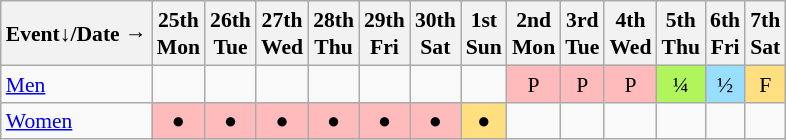<table class="wikitable" style="margin:0.5em auto; font-size:90%; line-height:1.25em; text-align:center;">
<tr>
<th>Event↓/Date →</th>
<th>25th<br>Mon</th>
<th>26th<br>Tue</th>
<th>27th<br>Wed</th>
<th>28th<br>Thu</th>
<th>29th<br>Fri</th>
<th>30th<br>Sat</th>
<th>1st<br>Sun</th>
<th>2nd<br>Mon</th>
<th>3rd<br>Tue</th>
<th>4th<br>Wed</th>
<th>5th<br>Thu</th>
<th>6th<br>Fri</th>
<th>7th<br>Sat</th>
</tr>
<tr>
<td style="text-align:left;"><a href='#'>Men</a></td>
<td></td>
<td></td>
<td></td>
<td></td>
<td></td>
<td></td>
<td></td>
<td bgcolor="#FFBBBB">P</td>
<td bgcolor="#FFBBBB">P</td>
<td bgcolor="#FFBBBB">P</td>
<td bgcolor="#AFF55B">¼</td>
<td bgcolor="#97DEFF">½</td>
<td bgcolor="#FFDF80">F</td>
</tr>
<tr>
<td style="text-align:left;"><a href='#'>Women</a></td>
<td bgcolor="#FFBBBB">●</td>
<td bgcolor="#FFBBBB">●</td>
<td bgcolor="#FFBBBB">●</td>
<td bgcolor="#FFBBBB">●</td>
<td bgcolor="#FFBBBB">●</td>
<td bgcolor="#FFBBBB">●</td>
<td bgcolor="#FFDF80">●</td>
<td></td>
<td></td>
<td></td>
<td></td>
<td></td>
<td></td>
</tr>
</table>
